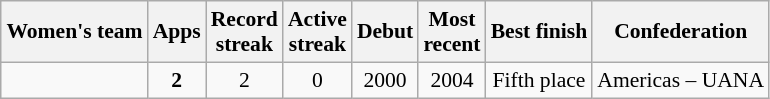<table class="wikitable" style="text-align: center; font-size: 90%; margin-left: 1em;">
<tr>
<th>Women's team</th>
<th>Apps</th>
<th>Record<br>streak</th>
<th>Active<br>streak</th>
<th>Debut</th>
<th>Most<br>recent</th>
<th>Best finish</th>
<th>Confederation</th>
</tr>
<tr>
<td style="text-align: left;"></td>
<td><strong>2</strong></td>
<td>2</td>
<td>0</td>
<td>2000</td>
<td>2004</td>
<td>Fifth place</td>
<td>Americas – UANA</td>
</tr>
</table>
